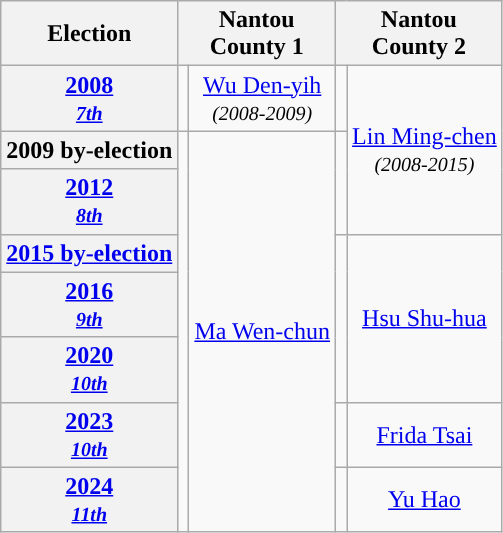<table class="wikitable" align="center" style="text-align:center">
<tr>
<th>Election</th>
<th colspan=2 width="80px">Nantou County 1</th>
<th colspan=2 width="80px">Nantou County 2</th>
</tr>
<tr>
<th><a href='#'>2008</a><br><small><em><a href='#'>7th</a></em></small><br></th>
<td style="color:inherit;background:"></td>
<td><a href='#'>Wu Den-yih</a><br><small><em>(2008-2009)</em></small><br></td>
<td style="color:inherit;background:"></td>
<td rowspan=3><a href='#'>Lin Ming-chen</a><br><small><em>(2008-2015)</em></small></td>
</tr>
<tr>
<th>2009 by-election</th>
<td rowspan="7" style="color:inherit;background:"></td>
<td rowspan="7"><a href='#'>Ma Wen-chun</a></td>
</tr>
<tr>
<th><a href='#'>2012</a><br><small><em><a href='#'>8th</a></em></small><br></th>
</tr>
<tr>
<th><a href='#'>2015 by-election</a></th>
<td rowspan="3" style="color:inherit;background:"></td>
<td rowspan="3"><a href='#'>Hsu Shu-hua</a></td>
</tr>
<tr>
<th><a href='#'>2016</a><br><small><em><a href='#'>9th</a></em></small><br></th>
</tr>
<tr>
<th><a href='#'>2020</a><br><small><em><a href='#'>10th</a></em></small><br></th>
</tr>
<tr>
<th><a href='#'>2023</a><br><small><em><a href='#'>10th</a></em></small><br></th>
<td style="color:inherit;background:"></td>
<td><a href='#'>Frida Tsai</a></td>
</tr>
<tr>
<th><a href='#'>2024</a><br><small><em><a href='#'>11th</a></em></small><br></th>
<td style="color:inherit;background:"></td>
<td><a href='#'>Yu Hao</a></td>
</tr>
</table>
